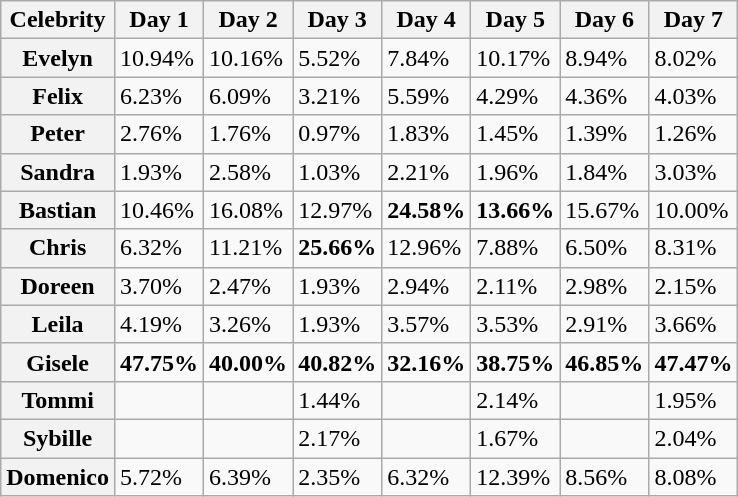<table class="wikitable sortable">
<tr>
<th>Celebrity</th>
<th>Day 1</th>
<th>Day 2</th>
<th>Day 3</th>
<th>Day 4</th>
<th>Day 5</th>
<th>Day 6</th>
<th>Day 7</th>
</tr>
<tr>
<th>Evelyn</th>
<td>10.94%</td>
<td>10.16%</td>
<td>5.52%</td>
<td>7.84%</td>
<td>10.17%</td>
<td>8.94%</td>
<td>8.02%</td>
</tr>
<tr>
<th>Felix</th>
<td>6.23%</td>
<td>6.09%</td>
<td>3.21%</td>
<td>5.59%</td>
<td>4.29%</td>
<td>4.36%</td>
<td>4.03%</td>
</tr>
<tr>
<th>Peter</th>
<td>2.76%</td>
<td>1.76%</td>
<td>0.97%</td>
<td>1.83%</td>
<td>1.45%</td>
<td>1.39%</td>
<td>1.26%</td>
</tr>
<tr>
<th>Sandra</th>
<td>1.93%</td>
<td>2.58%</td>
<td>1.03%</td>
<td>2.21%</td>
<td>1.96%</td>
<td>1.84%</td>
<td>3.03%</td>
</tr>
<tr>
<th>Bastian</th>
<td>10.46%</td>
<td>16.08%</td>
<td>12.97%</td>
<td><strong>24.58%</strong></td>
<td><strong>13.66%</strong></td>
<td>15.67%</td>
<td>10.00%</td>
</tr>
<tr>
<th>Chris</th>
<td>6.32%</td>
<td>11.21%</td>
<td><strong>25.66%</strong></td>
<td>12.96%</td>
<td>7.88%</td>
<td>6.50%</td>
<td>8.31%</td>
</tr>
<tr>
<th>Doreen</th>
<td>3.70%</td>
<td>2.47%</td>
<td>1.93%</td>
<td>2.94%</td>
<td>2.11%</td>
<td>2.98%</td>
<td>2.15%</td>
</tr>
<tr>
<th>Leila</th>
<td>4.19%</td>
<td>3.26%</td>
<td>1.93%</td>
<td>3.57%</td>
<td>3.53%</td>
<td>2.91%</td>
<td>3.66%</td>
</tr>
<tr>
<th>Gisele</th>
<td><strong>47.75%</strong></td>
<td><strong>40.00%</strong></td>
<td><strong>40.82%</strong></td>
<td><strong>32.16%</strong></td>
<td><strong>38.75%</strong></td>
<td><strong>46.85%</strong></td>
<td><strong>47.47%</strong></td>
</tr>
<tr>
<th>Tommi</th>
<td></td>
<td></td>
<td>1.44%</td>
<td></td>
<td>2.14%</td>
<td></td>
<td>1.95%</td>
</tr>
<tr>
<th>Sybille</th>
<td></td>
<td></td>
<td>2.17%</td>
<td></td>
<td>1.67%</td>
<td></td>
<td>2.04%</td>
</tr>
<tr>
<th>Domenico</th>
<td>5.72%</td>
<td>6.39%</td>
<td>2.35%</td>
<td>6.32%</td>
<td>12.39%</td>
<td>8.56%</td>
<td>8.08%</td>
</tr>
</table>
